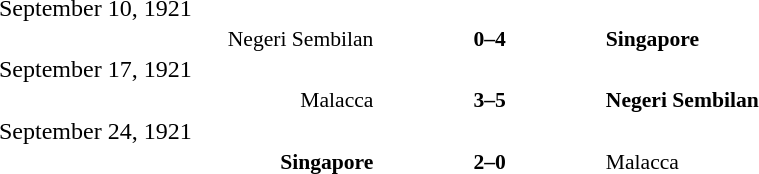<table width=100% cellspacing=1>
<tr>
<th width=20%></th>
<th width=12%></th>
<th width=20%></th>
<th></th>
</tr>
<tr>
<td>September 10, 1921</td>
</tr>
<tr style=font-size:90%>
<td align=right>Negeri Sembilan</td>
<td align=center><strong>0–4</strong></td>
<td><strong>Singapore</strong></td>
<td></td>
<td></td>
</tr>
<tr>
<td>September 17, 1921</td>
</tr>
<tr style=font-size:90%>
<td align=right>Malacca</td>
<td align=center><strong>3–5</strong></td>
<td><strong>Negeri Sembilan</strong></td>
<td></td>
<td></td>
</tr>
<tr>
<td>September 24, 1921</td>
</tr>
<tr style=font-size:90%>
<td align=right><strong>Singapore</strong></td>
<td align=center><strong>2–0</strong></td>
<td>Malacca</td>
<td></td>
<td></td>
</tr>
<tr>
</tr>
</table>
